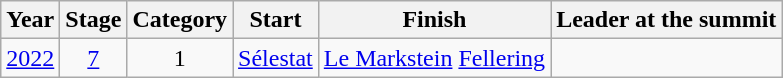<table class="wikitable" style="text-align: center;">
<tr>
<th>Year</th>
<th>Stage</th>
<th>Category</th>
<th>Start</th>
<th>Finish</th>
<th>Leader at the summit</th>
</tr>
<tr>
<td><a href='#'>2022</a></td>
<td><a href='#'>7</a></td>
<td>1</td>
<td><a href='#'>Sélestat</a></td>
<td><a href='#'>Le Markstein</a> <a href='#'>Fellering</a></td>
<td align=left></td>
</tr>
</table>
